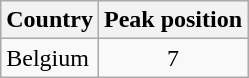<table class="wikitable">
<tr>
<th>Country</th>
<th>Peak position</th>
</tr>
<tr>
<td>Belgium</td>
<td align="center">7</td>
</tr>
</table>
